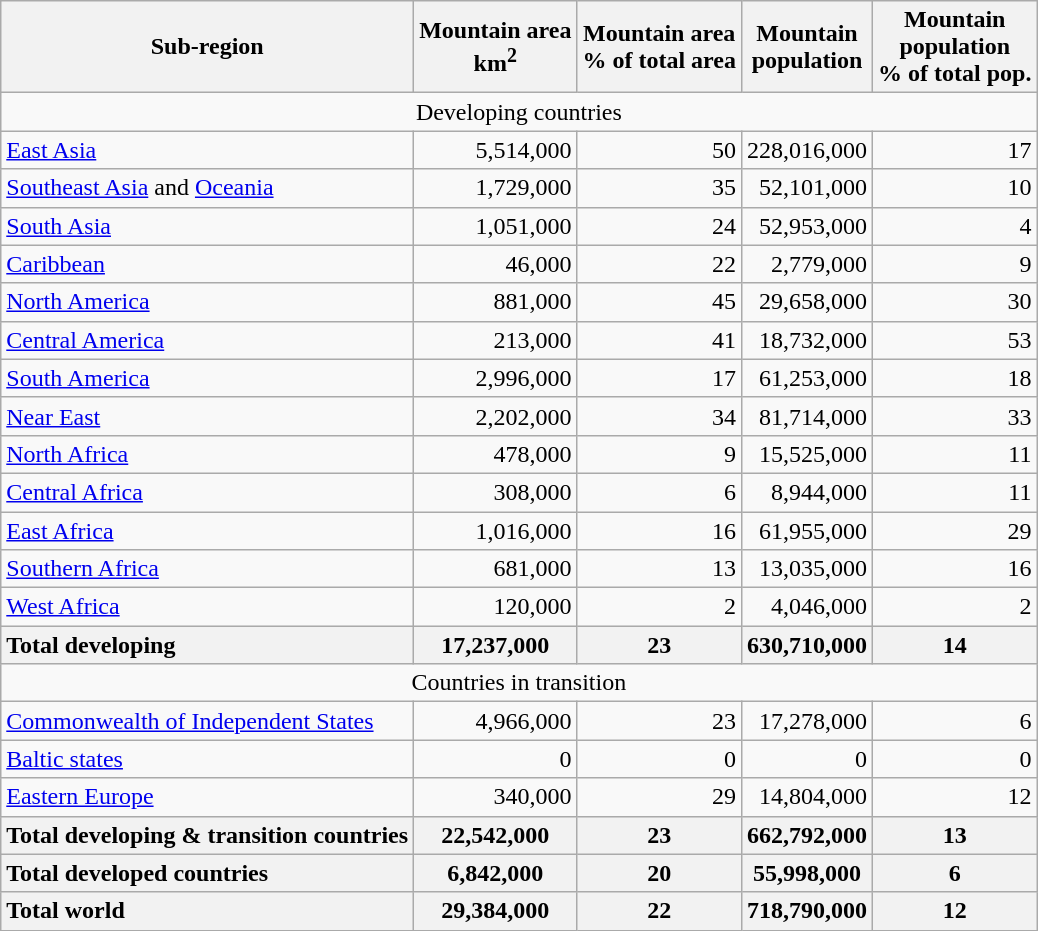<table class=wikitable style="text-align:right;">
<tr>
<th>Sub-region</th>
<th>Mountain area<br>km<sup>2</sup></th>
<th>Mountain area <br> % of total area</th>
<th>Mountain<br>population</th>
<th>Mountain<br>population<br>% of total pop.</th>
</tr>
<tr>
<td colspan=5 style="text-align:center;">Developing countries</td>
</tr>
<tr>
<td style="text-align:left;"><a href='#'>East Asia</a></td>
<td>5,514,000</td>
<td>50</td>
<td>228,016,000</td>
<td>17</td>
</tr>
<tr>
<td style="text-align:left;"><a href='#'>Southeast Asia</a> and <a href='#'>Oceania</a></td>
<td>1,729,000</td>
<td>35</td>
<td>52,101,000</td>
<td>10</td>
</tr>
<tr>
<td style="text-align:left;"><a href='#'>South Asia</a></td>
<td>1,051,000</td>
<td>24</td>
<td>52,953,000</td>
<td>4</td>
</tr>
<tr>
<td style="text-align:left;"><a href='#'>Caribbean</a></td>
<td>46,000</td>
<td>22</td>
<td>2,779,000</td>
<td>9</td>
</tr>
<tr>
<td style="text-align:left;"><a href='#'>North America</a></td>
<td>881,000</td>
<td>45</td>
<td>29,658,000</td>
<td>30</td>
</tr>
<tr>
<td style="text-align:left;"><a href='#'>Central America</a></td>
<td>213,000</td>
<td>41</td>
<td>18,732,000</td>
<td>53</td>
</tr>
<tr>
<td style="text-align:left;"><a href='#'>South America</a></td>
<td>2,996,000</td>
<td>17</td>
<td>61,253,000</td>
<td>18</td>
</tr>
<tr>
<td style="text-align:left;"><a href='#'>Near East</a></td>
<td>2,202,000</td>
<td>34</td>
<td>81,714,000</td>
<td>33</td>
</tr>
<tr>
<td style="text-align:left;"><a href='#'>North Africa</a></td>
<td>478,000</td>
<td>9</td>
<td>15,525,000</td>
<td>11</td>
</tr>
<tr>
<td style="text-align:left;"><a href='#'>Central Africa</a></td>
<td>308,000</td>
<td>6</td>
<td>8,944,000</td>
<td>11</td>
</tr>
<tr>
<td style="text-align:left;"><a href='#'>East Africa</a></td>
<td>1,016,000</td>
<td>16</td>
<td>61,955,000</td>
<td>29</td>
</tr>
<tr>
<td style="text-align:left;"><a href='#'>Southern Africa</a></td>
<td>681,000</td>
<td>13</td>
<td>13,035,000</td>
<td>16</td>
</tr>
<tr>
<td style="text-align:left;"><a href='#'>West Africa</a></td>
<td>120,000</td>
<td>2</td>
<td>4,046,000</td>
<td>2</td>
</tr>
<tr>
<th style="text-align:left;">Total developing</th>
<th>17,237,000</th>
<th>23</th>
<th>630,710,000</th>
<th>14</th>
</tr>
<tr>
<td colspan=5 style="text-align:center;">Countries in transition</td>
</tr>
<tr>
<td style="text-align:left;"><a href='#'>Commonwealth of Independent States</a></td>
<td>4,966,000</td>
<td>23</td>
<td>17,278,000</td>
<td>6</td>
</tr>
<tr>
<td style="text-align:left;"><a href='#'>Baltic states</a></td>
<td>0</td>
<td>0</td>
<td>0</td>
<td>0</td>
</tr>
<tr>
<td style="text-align:left;"><a href='#'>Eastern Europe</a></td>
<td>340,000</td>
<td>29</td>
<td>14,804,000</td>
<td>12</td>
</tr>
<tr>
<th style="text-align:left;">Total developing & transition countries</th>
<th>22,542,000</th>
<th>23</th>
<th>662,792,000</th>
<th>13</th>
</tr>
<tr>
<th style="text-align:left;">Total developed countries</th>
<th>6,842,000</th>
<th>20</th>
<th>55,998,000</th>
<th>6</th>
</tr>
<tr>
<th style="text-align:left;">Total world</th>
<th>29,384,000</th>
<th>22</th>
<th>718,790,000</th>
<th>12</th>
</tr>
</table>
